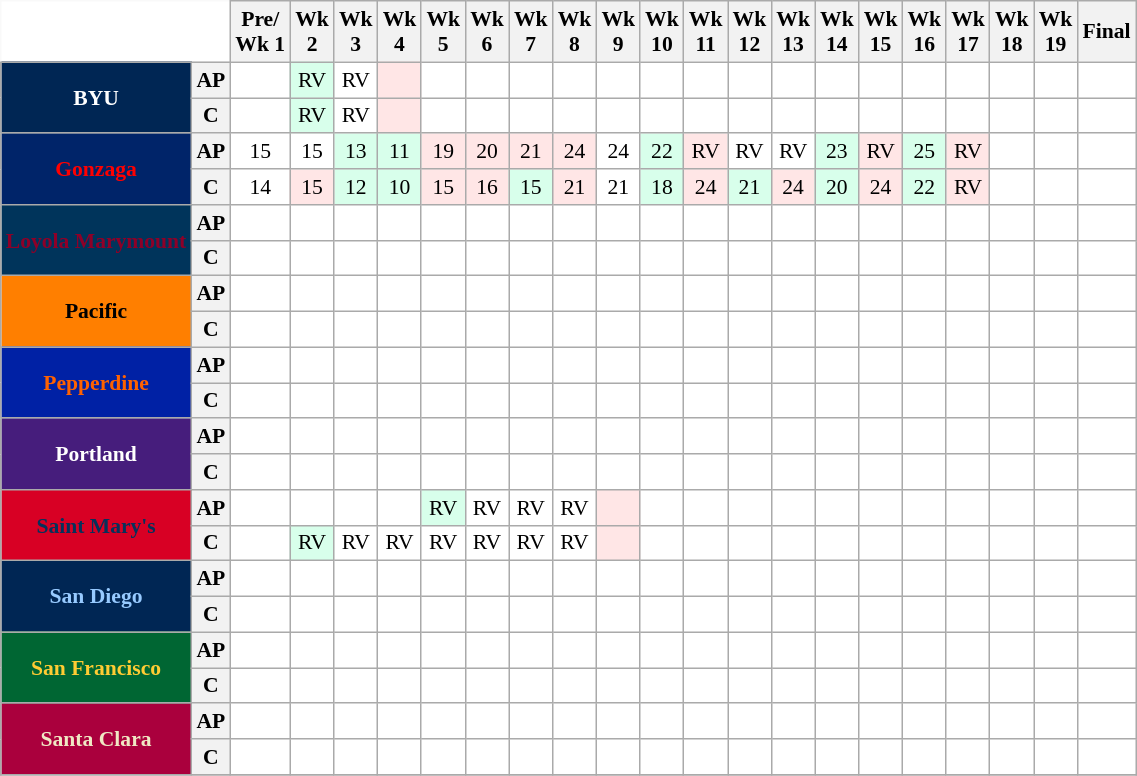<table class="wikitable" style="white-space:nowrap;font-size:90%;">
<tr>
<th colspan=2 style="background:white; border-top-style:hidden; border-left-style:hidden;"> </th>
<th>Pre/<br>Wk 1</th>
<th>Wk<br>2</th>
<th>Wk<br>3</th>
<th>Wk<br>4</th>
<th>Wk<br>5</th>
<th>Wk<br>6</th>
<th>Wk<br>7</th>
<th>Wk<br>8</th>
<th>Wk<br>9</th>
<th>Wk<br>10</th>
<th>Wk<br>11</th>
<th>Wk<br>12</th>
<th>Wk<br>13</th>
<th>Wk<br>14</th>
<th>Wk<br>15</th>
<th>Wk<br>16</th>
<th>Wk<br>17</th>
<th>Wk<br>18</th>
<th>Wk<br>19</th>
<th>Final</th>
</tr>
<tr style="text-align:center;">
<th rowspan=2 style="background:#002654; color:#FFFFFF;">BYU</th>
<th>AP</th>
<td style="background:#FFF;"></td>
<td style="background:#D8FFEB;">RV</td>
<td style="background:#FFF;">RV</td>
<td style="background:#FFE6E6;"></td>
<td style="background:#FFF;"></td>
<td style="background:#FFF;"></td>
<td style="background:#FFF;"></td>
<td style="background:#FFF;"></td>
<td style="background:#FFF;"></td>
<td style="background:#FFF;"></td>
<td style="background:#FFF;"></td>
<td style="background:#FFF;"></td>
<td style="background:#FFF;"></td>
<td style="background:#FFF;"></td>
<td style="background:#FFF;"></td>
<td style="background:#FFF;"></td>
<td style="background:#FFF;"></td>
<td style="background:#FFF;"></td>
<td style="background:#FFF;"></td>
<td style="background:#FFF;"></td>
</tr>
<tr style="text-align:center;">
<th>C</th>
<td style="background:#FFF;"></td>
<td style="background:#D8FFEB;">RV</td>
<td style="background:#FFF;">RV</td>
<td style="background:#FFE6E6;"></td>
<td style="background:#FFF;"></td>
<td style="background:#FFF;"></td>
<td style="background:#FFF;"></td>
<td style="background:#FFF;"></td>
<td style="background:#FFF;"></td>
<td style="background:#FFF;"></td>
<td style="background:#FFF;"></td>
<td style="background:#FFF;"></td>
<td style="background:#FFF;"></td>
<td style="background:#FFF;"></td>
<td style="background:#FFF;"></td>
<td style="background:#FFF;"></td>
<td style="background:#FFF;"></td>
<td style="background:#FFF;"></td>
<td style="background:#FFF;"></td>
<td style="background:#FFF;"></td>
</tr>
<tr style="text-align:center;">
<th rowspan=2 style="background:#002469; color:#FF0000;">Gonzaga</th>
<th>AP</th>
<td style="background:#FFF;">15</td>
<td style="background:#FFF;">15</td>
<td style="background:#D8FFEB;">13</td>
<td style="background:#D8FFEB;">11</td>
<td style="background:#FFE6E6;">19</td>
<td style="background:#FFE6E6;">20</td>
<td style="background:#FFE6E6;">21</td>
<td style="background:#FFE6E6;">24</td>
<td style="background:#FFF;">24</td>
<td style="background:#D8FFEB;">22</td>
<td style="background:#FFE6E6;">RV</td>
<td style="background:#FFF;">RV</td>
<td style="background:#FFF;">RV</td>
<td style="background:#D8FFEB;">23</td>
<td style="background:#FFE6E6;">RV</td>
<td style="background:#D8FFEB;">25</td>
<td style="background:#FFE6E6;">RV</td>
<td style="background:#FFF;"></td>
<td style="background:#FFF;"></td>
<td style="background:#FFF;"></td>
</tr>
<tr style="text-align:center;">
<th>C</th>
<td style="background:#FFF;">14</td>
<td style="background:#FFE6E6;">15</td>
<td style="background:#D8FFEB;">12</td>
<td style="background:#D8FFEB;">10</td>
<td style="background:#FFE6E6;">15</td>
<td style="background:#FFE6E6;">16</td>
<td style="background:#D8FFEB;">15</td>
<td style="background:#FFE6E6;">21</td>
<td style="background:#FFF;">21</td>
<td style="background:#D8FFEB;">18</td>
<td style="background:#FFE6E6;">24</td>
<td style="background:#D8FFEB;">21</td>
<td style="background:#FFE6E6;">24</td>
<td style="background:#D8FFEB;">20</td>
<td style="background:#FFE6E6;">24</td>
<td style="background:#D8FFEB;">22</td>
<td style="background:#FFE6E6;">RV</td>
<td style="background:#FFF;"></td>
<td style="background:#FFF;"></td>
<td style="background:#FFF;"></td>
</tr>
<tr style="text-align:center;">
<th rowspan=2 style="background:#00345B; color:#8E0028;">Loyola Marymount</th>
<th>AP</th>
<td style="background:#FFF;"></td>
<td style="background:#FFF;"></td>
<td style="background:#FFF;"></td>
<td style="background:#FFF;"></td>
<td style="background:#FFF;"></td>
<td style="background:#FFF;"></td>
<td style="background:#FFF;"></td>
<td style="background:#FFF;"></td>
<td style="background:#FFF;"></td>
<td style="background:#FFF;"></td>
<td style="background:#FFF;"></td>
<td style="background:#FFF;"></td>
<td style="background:#FFF;"></td>
<td style="background:#FFF;"></td>
<td style="background:#FFF;"></td>
<td style="background:#FFF;"></td>
<td style="background:#FFF;"></td>
<td style="background:#FFF;"></td>
<td style="background:#FFF;"></td>
<td style="background:#FFF;"></td>
</tr>
<tr style="text-align:center;">
<th>C</th>
<td style="background:#FFF;"></td>
<td style="background:#FFF;"></td>
<td style="background:#FFF;"></td>
<td style="background:#FFF;"></td>
<td style="background:#FFF;"></td>
<td style="background:#FFF;"></td>
<td style="background:#FFF;"></td>
<td style="background:#FFF;"></td>
<td style="background:#FFF;"></td>
<td style="background:#FFF;"></td>
<td style="background:#FFF;"></td>
<td style="background:#FFF;"></td>
<td style="background:#FFF;"></td>
<td style="background:#FFF;"></td>
<td style="background:#FFF;"></td>
<td style="background:#FFF;"></td>
<td style="background:#FFF;"></td>
<td style="background:#FFF;"></td>
<td style="background:#FFF;"></td>
<td style="background:#FFF;"></td>
</tr>
<tr style="text-align:center;">
<th rowspan=2 style="background:#FF7F00; color:#000000;">Pacific</th>
<th>AP</th>
<td style="background:#FFF;"></td>
<td style="background:#FFF;"></td>
<td style="background:#FFF;"></td>
<td style="background:#FFF;"></td>
<td style="background:#FFF;"></td>
<td style="background:#FFF;"></td>
<td style="background:#FFF;"></td>
<td style="background:#FFF;"></td>
<td style="background:#FFF;"></td>
<td style="background:#FFF;"></td>
<td style="background:#FFF;"></td>
<td style="background:#FFF;"></td>
<td style="background:#FFF;"></td>
<td style="background:#FFF;"></td>
<td style="background:#FFF;"></td>
<td style="background:#FFF;"></td>
<td style="background:#FFF;"></td>
<td style="background:#FFF;"></td>
<td style="background:#FFF;"></td>
<td style="background:#FFF;"></td>
</tr>
<tr style="text-align:center;">
<th>C</th>
<td style="background:#FFF;"></td>
<td style="background:#FFF;"></td>
<td style="background:#FFF;"></td>
<td style="background:#FFF;"></td>
<td style="background:#FFF;"></td>
<td style="background:#FFF;"></td>
<td style="background:#FFF;"></td>
<td style="background:#FFF;"></td>
<td style="background:#FFF;"></td>
<td style="background:#FFF;"></td>
<td style="background:#FFF;"></td>
<td style="background:#FFF;"></td>
<td style="background:#FFF;"></td>
<td style="background:#FFF;"></td>
<td style="background:#FFF;"></td>
<td style="background:#FFF;"></td>
<td style="background:#FFF;"></td>
<td style="background:#FFF;"></td>
<td style="background:#FFF;"></td>
<td style="background:#FFF;"></td>
</tr>
<tr style="text-align:center;">
<th rowspan=2 style="background:#0021A5; color:#FF6200;">Pepperdine</th>
<th>AP</th>
<td style="background:#FFF;"></td>
<td style="background:#FFF;"></td>
<td style="background:#FFF;"></td>
<td style="background:#FFF;"></td>
<td style="background:#FFF;"></td>
<td style="background:#FFF;"></td>
<td style="background:#FFF;"></td>
<td style="background:#FFF;"></td>
<td style="background:#FFF;"></td>
<td style="background:#FFF;"></td>
<td style="background:#FFF;"></td>
<td style="background:#FFF;"></td>
<td style="background:#FFF;"></td>
<td style="background:#FFF;"></td>
<td style="background:#FFF;"></td>
<td style="background:#FFF;"></td>
<td style="background:#FFF;"></td>
<td style="background:#FFF;"></td>
<td style="background:#FFF;"></td>
<td style="background:#FFF;"></td>
</tr>
<tr style="text-align:center;">
<th>C</th>
<td style="background:#FFF;"></td>
<td style="background:#FFF;"></td>
<td style="background:#FFF;"></td>
<td style="background:#FFF;"></td>
<td style="background:#FFF;"></td>
<td style="background:#FFF;"></td>
<td style="background:#FFF;"></td>
<td style="background:#FFF;"></td>
<td style="background:#FFF;"></td>
<td style="background:#FFF;"></td>
<td style="background:#FFF;"></td>
<td style="background:#FFF;"></td>
<td style="background:#FFF;"></td>
<td style="background:#FFF;"></td>
<td style="background:#FFF;"></td>
<td style="background:#FFF;"></td>
<td style="background:#FFF;"></td>
<td style="background:#FFF;"></td>
<td style="background:#FFF;"></td>
<td style="background:#FFF;"></td>
</tr>
<tr style="text-align:center;">
<th rowspan=2 style="background:#461D7C; color:#FFFFFF;">Portland</th>
<th>AP</th>
<td style="background:#FFF;"></td>
<td style="background:#FFF;"></td>
<td style="background:#FFF;"></td>
<td style="background:#FFF;"></td>
<td style="background:#FFF;"></td>
<td style="background:#FFF;"></td>
<td style="background:#FFF;"></td>
<td style="background:#FFF;"></td>
<td style="background:#FFF;"></td>
<td style="background:#FFF;"></td>
<td style="background:#FFF;"></td>
<td style="background:#FFF;"></td>
<td style="background:#FFF;"></td>
<td style="background:#FFF;"></td>
<td style="background:#FFF;"></td>
<td style="background:#FFF;"></td>
<td style="background:#FFF;"></td>
<td style="background:#FFF;"></td>
<td style="background:#FFF;"></td>
<td style="background:#FFF;"></td>
</tr>
<tr style="text-align:center;">
<th>C</th>
<td style="background:#FFF;"></td>
<td style="background:#FFF;"></td>
<td style="background:#FFF;"></td>
<td style="background:#FFF;"></td>
<td style="background:#FFF;"></td>
<td style="background:#FFF;"></td>
<td style="background:#FFF;"></td>
<td style="background:#FFF;"></td>
<td style="background:#FFF;"></td>
<td style="background:#FFF;"></td>
<td style="background:#FFF;"></td>
<td style="background:#FFF;"></td>
<td style="background:#FFF;"></td>
<td style="background:#FFF;"></td>
<td style="background:#FFF;"></td>
<td style="background:#FFF;"></td>
<td style="background:#FFF;"></td>
<td style="background:#FFF;"></td>
<td style="background:#FFF;"></td>
<td style="background:#FFF;"></td>
</tr>
<tr style="text-align:center;">
<th rowspan=2 style="background:#D80024; color:#06315B;">Saint Mary's</th>
<th>AP</th>
<td style="background:#FFF;"></td>
<td style="background:#FFF;"></td>
<td style="background:#FFF;"></td>
<td style="background:#FFF;"></td>
<td style="background:#D8FFEB;">RV</td>
<td style="background:#FFF;">RV</td>
<td style="background:#FFF;">RV</td>
<td style="background:#FFF;">RV</td>
<td style="background:#FFE6E6;"></td>
<td style="background:#FFF;"></td>
<td style="background:#FFF;"></td>
<td style="background:#FFF;"></td>
<td style="background:#FFF;"></td>
<td style="background:#FFF;"></td>
<td style="background:#FFF;"></td>
<td style="background:#FFF;"></td>
<td style="background:#FFF;"></td>
<td style="background:#FFF;"></td>
<td style="background:#FFF;"></td>
<td style="background:#FFF;"></td>
</tr>
<tr style="text-align:center;">
<th>C</th>
<td style="background:#FFF;"></td>
<td style="background:#D8FFEB;">RV</td>
<td style="background:#FFF;">RV</td>
<td style="background:#FFF;">RV</td>
<td style="background:#FFF;">RV</td>
<td style="background:#FFF;">RV</td>
<td style="background:#FFF;">RV</td>
<td style="background:#FFF;">RV</td>
<td style="background:#FFE6E6;"></td>
<td style="background:#FFF;"></td>
<td style="background:#FFF;"></td>
<td style="background:#FFF;"></td>
<td style="background:#FFF;"></td>
<td style="background:#FFF;"></td>
<td style="background:#FFF;"></td>
<td style="background:#FFF;"></td>
<td style="background:#FFF;"></td>
<td style="background:#FFF;"></td>
<td style="background:#FFF;"></td>
<td style="background:#FFF;"></td>
</tr>
<tr style="text-align:center;">
<th rowspan=2 style="background:#002654; color:#97CAFF;">San Diego</th>
<th>AP</th>
<td style="background:#FFF;"></td>
<td style="background:#FFF;"></td>
<td style="background:#FFF;"></td>
<td style="background:#FFF;"></td>
<td style="background:#FFF;"></td>
<td style="background:#FFF;"></td>
<td style="background:#FFF;"></td>
<td style="background:#FFF;"></td>
<td style="background:#FFF;"></td>
<td style="background:#FFF;"></td>
<td style="background:#FFF;"></td>
<td style="background:#FFF;"></td>
<td style="background:#FFF;"></td>
<td style="background:#FFF;"></td>
<td style="background:#FFF;"></td>
<td style="background:#FFF;"></td>
<td style="background:#FFF;"></td>
<td style="background:#FFF;"></td>
<td style="background:#FFF;"></td>
<td style="background:#FFF;"></td>
</tr>
<tr style="text-align:center;">
<th>C</th>
<td style="background:#FFF;"></td>
<td style="background:#FFF;"></td>
<td style="background:#FFF;"></td>
<td style="background:#FFF;"></td>
<td style="background:#FFF;"></td>
<td style="background:#FFF;"></td>
<td style="background:#FFF;"></td>
<td style="background:#FFF;"></td>
<td style="background:#FFF;"></td>
<td style="background:#FFF;"></td>
<td style="background:#FFF;"></td>
<td style="background:#FFF;"></td>
<td style="background:#FFF;"></td>
<td style="background:#FFF;"></td>
<td style="background:#FFF;"></td>
<td style="background:#FFF;"></td>
<td style="background:#FFF;"></td>
<td style="background:#FFF;"></td>
<td style="background:#FFF;"></td>
<td style="background:#FFF;"></td>
</tr>
<tr style="text-align:center;">
<th rowspan=2 style="background:#006633; color:#FFCC33;">San Francisco</th>
<th>AP</th>
<td style="background:#FFF;"></td>
<td style="background:#FFF;"></td>
<td style="background:#FFF;"></td>
<td style="background:#FFF;"></td>
<td style="background:#FFF;"></td>
<td style="background:#FFF;"></td>
<td style="background:#FFF;"></td>
<td style="background:#FFF;"></td>
<td style="background:#FFF;"></td>
<td style="background:#FFF;"></td>
<td style="background:#FFF;"></td>
<td style="background:#FFF;"></td>
<td style="background:#FFF;"></td>
<td style="background:#FFF;"></td>
<td style="background:#FFF;"></td>
<td style="background:#FFF;"></td>
<td style="background:#FFF;"></td>
<td style="background:#FFF;"></td>
<td style="background:#FFF;"></td>
<td style="background:#FFF;"></td>
</tr>
<tr style="text-align:center;">
<th>C</th>
<td style="background:#FFF;"></td>
<td style="background:#FFF;"></td>
<td style="background:#FFF;"></td>
<td style="background:#FFF;"></td>
<td style="background:#FFF;"></td>
<td style="background:#FFF;"></td>
<td style="background:#FFF;"></td>
<td style="background:#FFF;"></td>
<td style="background:#FFF;"></td>
<td style="background:#FFF;"></td>
<td style="background:#FFF;"></td>
<td style="background:#FFF;"></td>
<td style="background:#FFF;"></td>
<td style="background:#FFF;"></td>
<td style="background:#FFF;"></td>
<td style="background:#FFF;"></td>
<td style="background:#FFF;"></td>
<td style="background:#FFF;"></td>
<td style="background:#FFF;"></td>
<td style="background:#FFF;"></td>
</tr>
<tr style="text-align:center;">
<th rowspan=2 style="background:#AA003D; color:#F0E8C4;">Santa Clara</th>
<th>AP</th>
<td style="background:#FFF;"></td>
<td style="background:#FFF;"></td>
<td style="background:#FFF;"></td>
<td style="background:#FFF;"></td>
<td style="background:#FFF;"></td>
<td style="background:#FFF;"></td>
<td style="background:#FFF;"></td>
<td style="background:#FFF;"></td>
<td style="background:#FFF;"></td>
<td style="background:#FFF;"></td>
<td style="background:#FFF;"></td>
<td style="background:#FFF;"></td>
<td style="background:#FFF;"></td>
<td style="background:#FFF;"></td>
<td style="background:#FFF;"></td>
<td style="background:#FFF;"></td>
<td style="background:#FFF;"></td>
<td style="background:#FFF;"></td>
<td style="background:#FFF;"></td>
<td style="background:#FFF;"></td>
</tr>
<tr style="text-align:center;">
<th>C</th>
<td style="background:#FFF;"></td>
<td style="background:#FFF;"></td>
<td style="background:#FFF;"></td>
<td style="background:#FFF;"></td>
<td style="background:#FFF;"></td>
<td style="background:#FFF;"></td>
<td style="background:#FFF;"></td>
<td style="background:#FFF;"></td>
<td style="background:#FFF;"></td>
<td style="background:#FFF;"></td>
<td style="background:#FFF;"></td>
<td style="background:#FFF;"></td>
<td style="background:#FFF;"></td>
<td style="background:#FFF;"></td>
<td style="background:#FFF;"></td>
<td style="background:#FFF;"></td>
<td style="background:#FFF;"></td>
<td style="background:#FFF;"></td>
<td style="background:#FFF;"></td>
<td style="background:#FFF;"></td>
</tr>
<tr>
</tr>
</table>
